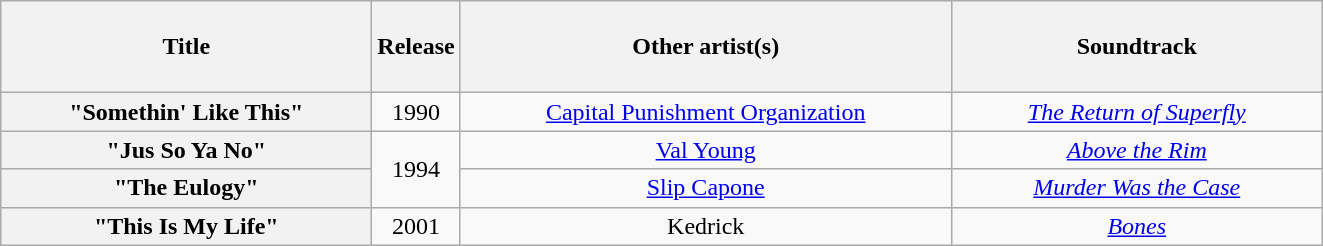<table class="wikitable plainrowheaders" style="text-align:center;">
<tr>
<th scope="col" style="width:15em;"><br>Title<br><br></th>
<th scope="col">Release</th>
<th scope="col"style="width:20em;">Other artist(s)</th>
<th scope="col" style="width:15em;">Soundtrack</th>
</tr>
<tr>
<th scope="row">"Somethin' Like This"</th>
<td>1990</td>
<td><a href='#'>Capital Punishment Organization</a></td>
<td><em><a href='#'>The Return of Superfly</a></em></td>
</tr>
<tr>
<th scope="row">"Jus So Ya No"</th>
<td rowspan=2>1994</td>
<td><a href='#'>Val Young</a></td>
<td><em><a href='#'>Above the Rim</a></em></td>
</tr>
<tr>
<th scope="row">"The Eulogy"</th>
<td><a href='#'>Slip Capone</a></td>
<td><em><a href='#'>Murder Was the Case</a></em></td>
</tr>
<tr>
<th scope="row">"This Is My Life"</th>
<td>2001</td>
<td>Kedrick</td>
<td><em><a href='#'>Bones</a></em></td>
</tr>
</table>
